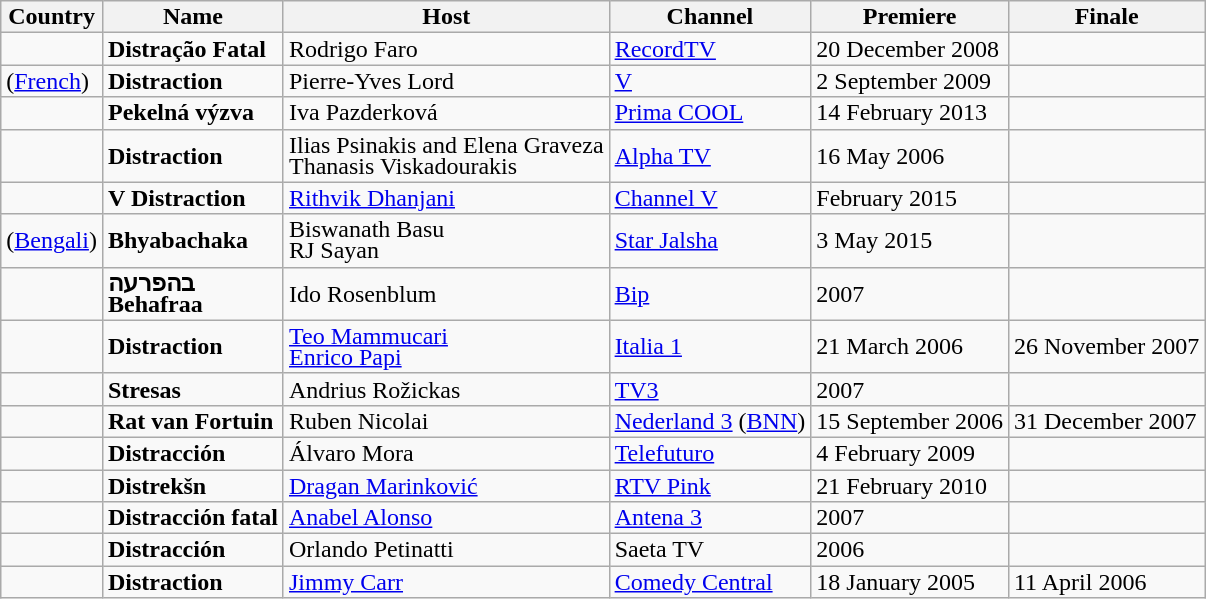<table class="wikitable" style="text-align:left; line-height:14px">
<tr>
<th>Country</th>
<th>Name</th>
<th>Host</th>
<th>Channel</th>
<th>Premiere</th>
<th>Finale</th>
</tr>
<tr>
<td></td>
<td><strong>Distração Fatal</strong></td>
<td>Rodrigo Faro</td>
<td><a href='#'>RecordTV</a></td>
<td>20 December 2008</td>
<td></td>
</tr>
<tr>
<td> (<a href='#'>French</a>)</td>
<td><strong>Distraction</strong></td>
<td>Pierre-Yves Lord</td>
<td><a href='#'>V</a></td>
<td>2 September 2009</td>
<td></td>
</tr>
<tr>
<td></td>
<td><strong>Pekelná výzva</strong></td>
<td>Iva Pazderková</td>
<td><a href='#'>Prima COOL</a></td>
<td>14 February 2013</td>
<td></td>
</tr>
<tr>
<td></td>
<td><strong>Distraction</strong></td>
<td>Ilias Psinakis and Elena Graveza<br>Thanasis Viskadourakis</td>
<td><a href='#'>Alpha TV</a></td>
<td>16 May 2006</td>
<td></td>
</tr>
<tr>
<td></td>
<td><strong>V Distraction</strong></td>
<td><a href='#'>Rithvik Dhanjani</a></td>
<td><a href='#'>Channel V</a></td>
<td>February 2015</td>
<td></td>
</tr>
<tr>
<td> (<a href='#'>Bengali</a>)</td>
<td><strong>Bhyabachaka</strong></td>
<td>Biswanath Basu<br>RJ Sayan</td>
<td><a href='#'>Star Jalsha</a></td>
<td>3 May 2015</td>
<td></td>
</tr>
<tr>
<td></td>
<td><strong>בהפרעה</strong><br><strong>Behafraa</strong></td>
<td>Ido Rosenblum</td>
<td><a href='#'>Bip</a></td>
<td>2007</td>
<td></td>
</tr>
<tr>
<td></td>
<td><strong>Distraction </strong></td>
<td><a href='#'>Teo Mammucari</a><br><a href='#'>Enrico Papi</a></td>
<td><a href='#'>Italia 1</a></td>
<td>21 March 2006</td>
<td>26 November 2007</td>
</tr>
<tr>
<td></td>
<td><strong>Stresas</strong></td>
<td>Andrius Rožickas</td>
<td><a href='#'>TV3</a></td>
<td>2007</td>
<td></td>
</tr>
<tr>
<td></td>
<td><strong>Rat van Fortuin</strong></td>
<td>Ruben Nicolai</td>
<td><a href='#'>Nederland 3</a> (<a href='#'>BNN</a>)</td>
<td>15 September 2006</td>
<td>31 December 2007</td>
</tr>
<tr>
<td></td>
<td><strong>Distracción</strong></td>
<td>Álvaro Mora</td>
<td><a href='#'>Telefuturo</a></td>
<td>4 February 2009</td>
<td></td>
</tr>
<tr>
<td></td>
<td><strong>Distrekšn</strong></td>
<td><a href='#'>Dragan Marinković</a></td>
<td><a href='#'>RTV Pink</a></td>
<td>21 February 2010</td>
<td></td>
</tr>
<tr>
<td></td>
<td><strong>Distracción fatal</strong></td>
<td><a href='#'>Anabel Alonso</a></td>
<td><a href='#'>Antena 3</a></td>
<td>2007</td>
<td></td>
</tr>
<tr>
<td></td>
<td><strong>Distracción</strong></td>
<td>Orlando Petinatti</td>
<td>Saeta TV</td>
<td>2006</td>
<td></td>
</tr>
<tr>
<td></td>
<td><strong>Distraction</strong></td>
<td><a href='#'>Jimmy Carr</a></td>
<td><a href='#'>Comedy Central</a></td>
<td>18 January 2005</td>
<td>11 April 2006</td>
</tr>
</table>
